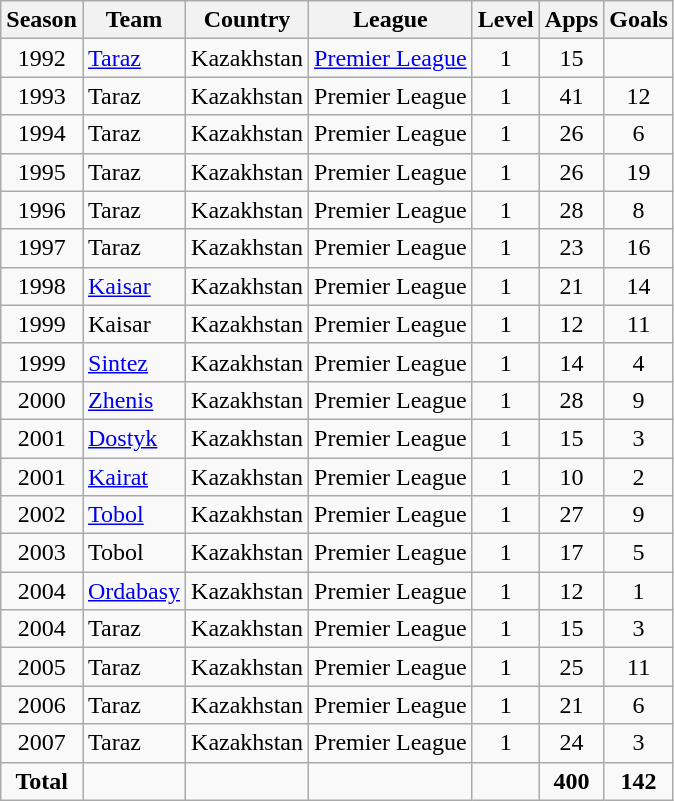<table class="wikitable" style="text-align: center;">
<tr>
<th>Season</th>
<th>Team</th>
<th>Country</th>
<th>League</th>
<th>Level</th>
<th>Apps</th>
<th>Goals</th>
</tr>
<tr>
<td>1992</td>
<td align="left"><a href='#'>Taraz</a></td>
<td>Kazakhstan</td>
<td><a href='#'>Premier League</a></td>
<td>1</td>
<td>15</td>
<td></td>
</tr>
<tr>
<td>1993</td>
<td align="left">Taraz</td>
<td>Kazakhstan</td>
<td>Premier League</td>
<td>1</td>
<td>41</td>
<td>12</td>
</tr>
<tr>
<td>1994</td>
<td align="left">Taraz</td>
<td>Kazakhstan</td>
<td>Premier League</td>
<td>1</td>
<td>26</td>
<td>6</td>
</tr>
<tr>
<td>1995</td>
<td align="left">Taraz</td>
<td>Kazakhstan</td>
<td>Premier League</td>
<td>1</td>
<td>26</td>
<td>19</td>
</tr>
<tr>
<td>1996</td>
<td align="left">Taraz</td>
<td>Kazakhstan</td>
<td>Premier League</td>
<td>1</td>
<td>28</td>
<td>8</td>
</tr>
<tr>
<td>1997</td>
<td align="left">Taraz</td>
<td>Kazakhstan</td>
<td>Premier League</td>
<td>1</td>
<td>23</td>
<td>16</td>
</tr>
<tr>
<td>1998</td>
<td align="left"><a href='#'>Kaisar</a></td>
<td>Kazakhstan</td>
<td>Premier League</td>
<td>1</td>
<td>21</td>
<td>14</td>
</tr>
<tr>
<td>1999</td>
<td align="left">Kaisar</td>
<td>Kazakhstan</td>
<td>Premier League</td>
<td>1</td>
<td>12</td>
<td>11</td>
</tr>
<tr>
<td>1999</td>
<td align="left"><a href='#'>Sintez</a></td>
<td>Kazakhstan</td>
<td>Premier League</td>
<td>1</td>
<td>14</td>
<td>4</td>
</tr>
<tr>
<td>2000</td>
<td align="left"><a href='#'>Zhenis</a></td>
<td>Kazakhstan</td>
<td>Premier League</td>
<td>1</td>
<td>28</td>
<td>9</td>
</tr>
<tr>
<td>2001</td>
<td align="left"><a href='#'>Dostyk</a></td>
<td>Kazakhstan</td>
<td>Premier League</td>
<td>1</td>
<td>15</td>
<td>3</td>
</tr>
<tr>
<td>2001</td>
<td align="left"><a href='#'>Kairat</a></td>
<td>Kazakhstan</td>
<td>Premier League</td>
<td>1</td>
<td>10</td>
<td>2</td>
</tr>
<tr>
<td>2002</td>
<td align="left"><a href='#'>Tobol</a></td>
<td>Kazakhstan</td>
<td>Premier League</td>
<td>1</td>
<td>27</td>
<td>9</td>
</tr>
<tr>
<td>2003</td>
<td align="left">Tobol</td>
<td>Kazakhstan</td>
<td>Premier League</td>
<td>1</td>
<td>17</td>
<td>5</td>
</tr>
<tr>
<td>2004</td>
<td align="left"><a href='#'>Ordabasy</a></td>
<td>Kazakhstan</td>
<td>Premier League</td>
<td>1</td>
<td>12</td>
<td>1</td>
</tr>
<tr>
<td>2004</td>
<td align="left">Taraz</td>
<td>Kazakhstan</td>
<td>Premier League</td>
<td>1</td>
<td>15</td>
<td>3</td>
</tr>
<tr>
<td>2005</td>
<td align="left">Taraz</td>
<td>Kazakhstan</td>
<td>Premier League</td>
<td>1</td>
<td>25</td>
<td>11</td>
</tr>
<tr>
<td>2006</td>
<td align="left">Taraz</td>
<td>Kazakhstan</td>
<td>Premier League</td>
<td>1</td>
<td>21</td>
<td>6</td>
</tr>
<tr>
<td>2007</td>
<td align="left">Taraz</td>
<td>Kazakhstan</td>
<td>Premier League</td>
<td>1</td>
<td>24</td>
<td>3</td>
</tr>
<tr>
<td><strong>Total</strong></td>
<td></td>
<td></td>
<td></td>
<td></td>
<td><strong>400</strong></td>
<td><strong>142</strong></td>
</tr>
</table>
